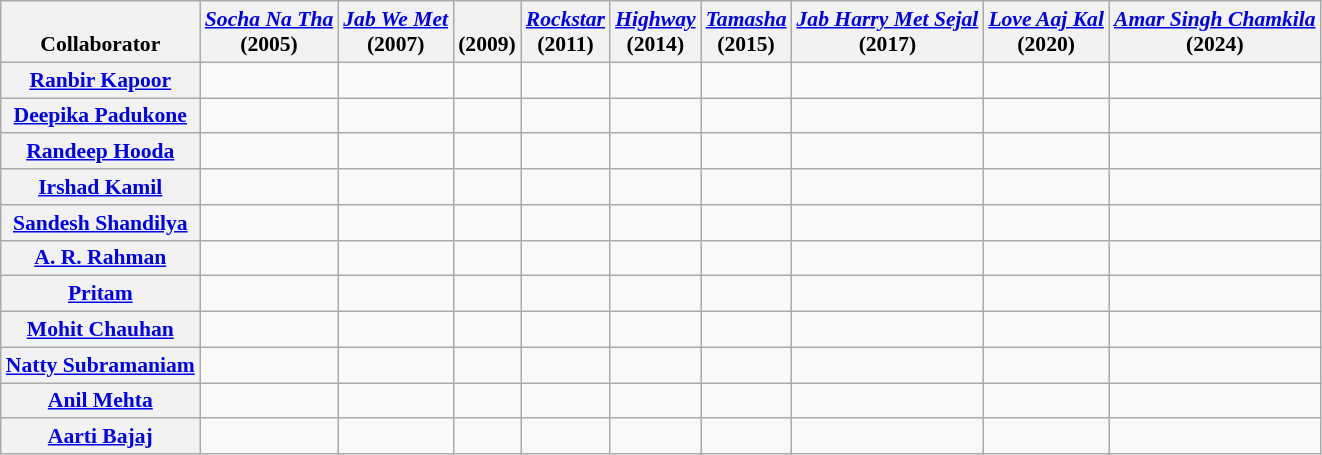<table class="wikitable sortable" style="text-align:center; font-size:90%;">
<tr style="vertical-align:bottom;">
<th>Collaborator</th>
<th><em><a href='#'>Socha Na Tha</a></em><br>(2005)</th>
<th><em><a href='#'>Jab We Met</a></em><br>(2007)</th>
<th><br>(2009)</th>
<th><em><a href='#'>Rockstar</a></em><br>(2011)</th>
<th><em><a href='#'>Highway</a></em><br>(2014)</th>
<th><em><a href='#'>Tamasha</a></em><br>(2015)</th>
<th><em><a href='#'>Jab Harry Met Sejal</a></em><br>(2017)</th>
<th><em><a href='#'>Love Aaj Kal</a></em> <br>(2020)</th>
<th><em><a href='#'>Amar Singh Chamkila</a></em>  <br> (2024)</th>
</tr>
<tr>
<th><a href='#'>Ranbir Kapoor</a></th>
<td></td>
<td></td>
<td></td>
<td></td>
<td></td>
<td></td>
<td></td>
<td></td>
<td></td>
</tr>
<tr>
<th><a href='#'>Deepika Padukone</a></th>
<td></td>
<td></td>
<td></td>
<td></td>
<td></td>
<td></td>
<td></td>
<td></td>
<td></td>
</tr>
<tr>
<th><a href='#'>Randeep Hooda</a></th>
<td></td>
<td></td>
<td></td>
<td></td>
<td></td>
<td></td>
<td></td>
<td></td>
<td></td>
</tr>
<tr>
<th><a href='#'>Irshad Kamil</a></th>
<td></td>
<td></td>
<td></td>
<td></td>
<td></td>
<td></td>
<td></td>
<td></td>
<td></td>
</tr>
<tr>
<th><a href='#'>Sandesh Shandilya</a></th>
<td></td>
<td></td>
<td></td>
<td></td>
<td></td>
<td></td>
<td></td>
<td></td>
<td></td>
</tr>
<tr>
<th><a href='#'>A. R. Rahman</a></th>
<td></td>
<td></td>
<td></td>
<td></td>
<td></td>
<td></td>
<td></td>
<td></td>
<td></td>
</tr>
<tr>
<th><a href='#'>Pritam</a></th>
<td></td>
<td></td>
<td></td>
<td></td>
<td></td>
<td></td>
<td></td>
<td></td>
<td></td>
</tr>
<tr>
<th><a href='#'>Mohit Chauhan</a></th>
<td></td>
<td></td>
<td></td>
<td></td>
<td></td>
<td></td>
<td></td>
<td></td>
<td></td>
</tr>
<tr>
<th><a href='#'>Natty Subramaniam</a></th>
<td></td>
<td></td>
<td></td>
<td></td>
<td></td>
<td></td>
<td></td>
<td></td>
<td></td>
</tr>
<tr>
<th><a href='#'>Anil Mehta</a></th>
<td></td>
<td></td>
<td></td>
<td></td>
<td></td>
<td></td>
<td></td>
<td></td>
<td></td>
</tr>
<tr>
<th><a href='#'>Aarti Bajaj</a></th>
<td></td>
<td></td>
<td></td>
<td></td>
<td></td>
<td></td>
<td></td>
<td></td>
<td></td>
</tr>
</table>
